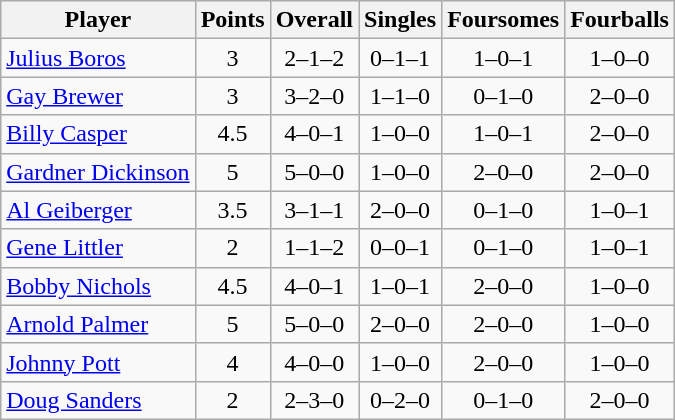<table class="wikitable sortable" style="text-align:center">
<tr>
<th>Player</th>
<th>Points</th>
<th>Overall</th>
<th>Singles</th>
<th>Foursomes</th>
<th>Fourballs</th>
</tr>
<tr>
<td align=left><a href='#'>Julius Boros</a></td>
<td>3</td>
<td>2–1–2</td>
<td>0–1–1</td>
<td>1–0–1</td>
<td>1–0–0</td>
</tr>
<tr>
<td align=left><a href='#'>Gay Brewer</a></td>
<td>3</td>
<td>3–2–0</td>
<td>1–1–0</td>
<td>0–1–0</td>
<td>2–0–0</td>
</tr>
<tr>
<td align=left><a href='#'>Billy Casper</a></td>
<td>4.5</td>
<td>4–0–1</td>
<td>1–0–0</td>
<td>1–0–1</td>
<td>2–0–0</td>
</tr>
<tr>
<td align=left><a href='#'>Gardner Dickinson</a></td>
<td>5</td>
<td>5–0–0</td>
<td>1–0–0</td>
<td>2–0–0</td>
<td>2–0–0</td>
</tr>
<tr>
<td align=left><a href='#'>Al Geiberger</a></td>
<td>3.5</td>
<td>3–1–1</td>
<td>2–0–0</td>
<td>0–1–0</td>
<td>1–0–1</td>
</tr>
<tr>
<td align=left><a href='#'>Gene Littler</a></td>
<td>2</td>
<td>1–1–2</td>
<td>0–0–1</td>
<td>0–1–0</td>
<td>1–0–1</td>
</tr>
<tr>
<td align=left><a href='#'>Bobby Nichols</a></td>
<td>4.5</td>
<td>4–0–1</td>
<td>1–0–1</td>
<td>2–0–0</td>
<td>1–0–0</td>
</tr>
<tr>
<td align=left><a href='#'>Arnold Palmer</a></td>
<td>5</td>
<td>5–0–0</td>
<td>2–0–0</td>
<td>2–0–0</td>
<td>1–0–0</td>
</tr>
<tr>
<td align=left><a href='#'>Johnny Pott</a></td>
<td>4</td>
<td>4–0–0</td>
<td>1–0–0</td>
<td>2–0–0</td>
<td>1–0–0</td>
</tr>
<tr>
<td align=left><a href='#'>Doug Sanders</a></td>
<td>2</td>
<td>2–3–0</td>
<td>0–2–0</td>
<td>0–1–0</td>
<td>2–0–0</td>
</tr>
</table>
